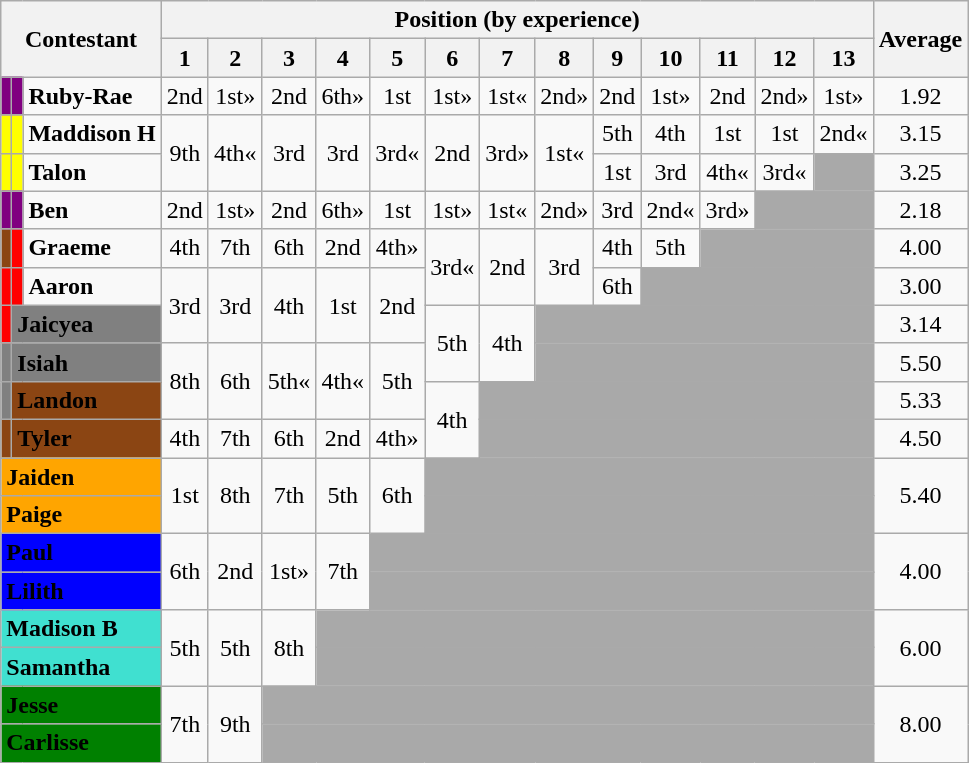<table class="wikitable" align="center" style="text-align:center">
<tr>
<th colspan=3 rowspan=2>Contestant</th>
<th colspan=13>Position (by experience)</th>
<th rowspan=2>Average</th>
</tr>
<tr>
<th>1</th>
<th>2</th>
<th>3</th>
<th>4</th>
<th>5</th>
<th>6</th>
<th>7</th>
<th>8</th>
<th>9</th>
<th>10</th>
<th>11</th>
<th>12</th>
<th>13</th>
</tr>
<tr>
<td bgcolor="purple"></td>
<td bgcolor="purple"></td>
<td align="left"><strong>Ruby-Rae</strong></td>
<td>2nd</td>
<td>1st<span>»</span></td>
<td>2nd</td>
<td>6th<span>»</span></td>
<td>1st</td>
<td>1st<span>»</span></td>
<td>1st<span>«</span></td>
<td>2nd<span>»</span></td>
<td>2nd</td>
<td>1st<span>»</span></td>
<td>2nd</td>
<td>2nd<span>»</span></td>
<td><span>1st</span><span>»</span></td>
<td>1.92</td>
</tr>
<tr>
<td bgcolor="yellow"></td>
<td bgcolor="yellow"></td>
<td align="left"><strong>Maddison H</strong></td>
<td rowspan=2><span>9th</span></td>
<td rowspan=2>4th<span>«</span></td>
<td rowspan=2>3rd</td>
<td rowspan=2>3rd</td>
<td rowspan=2>3rd<span>«</span></td>
<td rowspan=2>2nd</td>
<td rowspan=2>3rd<span>»</span></td>
<td rowspan=2>1st<span>«</span></td>
<td>5th</td>
<td>4th</td>
<td>1st</td>
<td>1st </td>
<td><span>2nd</span><span>«</span></td>
<td>3.15</td>
</tr>
<tr>
<td bgcolor="yellow"></td>
<td bgcolor="yellow"></td>
<td align="left"><strong>Talon</strong></td>
<td>1st </td>
<td>3rd</td>
<td><span>4th</span><span>«</span></td>
<td><span>3rd</span><span>«</span></td>
<td colspan=1 bgcolor=darkgray></td>
<td>3.25</td>
</tr>
<tr>
<td bgcolor="purple"></td>
<td bgcolor="purple"></td>
<td align="left"><strong>Ben</strong></td>
<td>2nd</td>
<td>1st<span>»</span></td>
<td>2nd</td>
<td>6th<span>»</span></td>
<td>1st</td>
<td>1st<span>»</span></td>
<td>1st<span>«</span></td>
<td>2nd<span>»</span></td>
<td>3rd</td>
<td>2nd<span>«</span></td>
<td><span>3rd</span><span>»</span></td>
<td colspan=2 bgcolor=darkgray></td>
<td>2.18</td>
</tr>
<tr>
<td bgcolor="saddlebrown"></td>
<td bgcolor="red"></td>
<td align="left"><strong>Graeme</strong></td>
<td>4th</td>
<td>7th</td>
<td>6th</td>
<td>2nd</td>
<td>4th<span>»</span></td>
<td rowspan=2>3rd<span>«</span></td>
<td rowspan=2>2nd</td>
<td rowspan=2><span>3rd</span></td>
<td>4th</td>
<td><span>5th</span></td>
<td colspan=3 bgcolor=darkgray></td>
<td>4.00</td>
</tr>
<tr>
<td bgcolor="red"></td>
<td bgcolor="red"></td>
<td align="left"><strong>Aaron</strong></td>
<td rowspan=2>3rd</td>
<td rowspan=2>3rd</td>
<td rowspan=2>4th</td>
<td rowspan=2>1st</td>
<td rowspan=2>2nd</td>
<td><span>6th</span></td>
<td colspan=4 bgcolor=darkgray></td>
<td>3.00</td>
</tr>
<tr>
<td bgcolor="red"></td>
<td colspan=2 bgcolor="gray" align="left"><strong>Jaicyea</strong></td>
<td rowspan=2><span>5th</span></td>
<td rowspan=2><span>4th</span></td>
<td colspan=6 bgcolor=darkgray></td>
<td>3.14</td>
</tr>
<tr>
<td bgcolor="gray"></td>
<td colspan=2 bgcolor="gray" align="left"><strong>Isiah</strong></td>
<td rowspan=2>8th</td>
<td rowspan=2>6th</td>
<td rowspan=2>5th<span>«</span></td>
<td rowspan=2>4th<span>«</span></td>
<td rowspan=2>5th</td>
<td colspan=6 bgcolor=darkgray></td>
<td>5.50</td>
</tr>
<tr>
<td bgcolor="gray"></td>
<td colspan=2 bgcolor="saddlebrown" align="left"><strong>Landon</strong></td>
<td rowspan=2><span>4th</span></td>
<td colspan=7 bgcolor=darkgray></td>
<td>5.33</td>
</tr>
<tr>
<td bgcolor="saddlebrown"></td>
<td colspan=2 bgcolor="saddlebrown" align="left"><strong>Tyler</strong></td>
<td>4th</td>
<td>7th</td>
<td>6th</td>
<td>2nd</td>
<td>4th<span>»</span></td>
<td colspan=7 bgcolor=darkgray></td>
<td>4.50</td>
</tr>
<tr>
<td colspan=3 bgcolor="Orange" align="left"><strong>Jaiden</strong></td>
<td rowspan=2>1st</td>
<td rowspan=2>8th</td>
<td rowspan=2>7th</td>
<td rowspan=2>5th</td>
<td rowspan=2><span>6th</span></td>
<td colspan=8 bgcolor=darkgray></td>
<td rowspan=2>5.40</td>
</tr>
<tr>
<td colspan=3 bgcolor="Orange" align="left"><strong>Paige</strong></td>
<td colspan=8 bgcolor=darkgray></td>
</tr>
<tr>
<td colspan=3 bgcolor="blue" align="left"><span><strong>Paul</strong></span></td>
<td rowspan=2>6th</td>
<td rowspan=2>2nd</td>
<td rowspan=2>1st<span>»</span></td>
<td rowspan=2><span>7th</span></td>
<td colspan=9 bgcolor=darkgray></td>
<td rowspan=2>4.00</td>
</tr>
<tr>
<td colspan=3 bgcolor="blue" align="left"><span><strong>Lilith</strong></span></td>
<td colspan=9 bgcolor=darkgray></td>
</tr>
<tr>
<td colspan=3 bgcolor="turquoise" align="left"><strong>Madison B</strong></td>
<td rowspan=2>5th</td>
<td rowspan=2>5th</td>
<td rowspan=2><span>8th</span></td>
<td colspan=10 bgcolor=darkgray></td>
<td rowspan=2>6.00</td>
</tr>
<tr>
<td colspan=3 bgcolor="turquoise" align="left"><strong>Samantha</strong></td>
<td colspan=10 bgcolor=darkgray></td>
</tr>
<tr>
<td colspan=3 bgcolor="green" align="left"><strong>Jesse</strong></td>
<td rowspan=2>7th</td>
<td rowspan=2><span>9th</span></td>
<td colspan=11 bgcolor=darkgray></td>
<td rowspan=2>8.00</td>
</tr>
<tr>
<td colspan=3 bgcolor="green" align="left"><strong>Carlisse</strong></td>
<td colspan=11 bgcolor=darkgray></td>
</tr>
</table>
